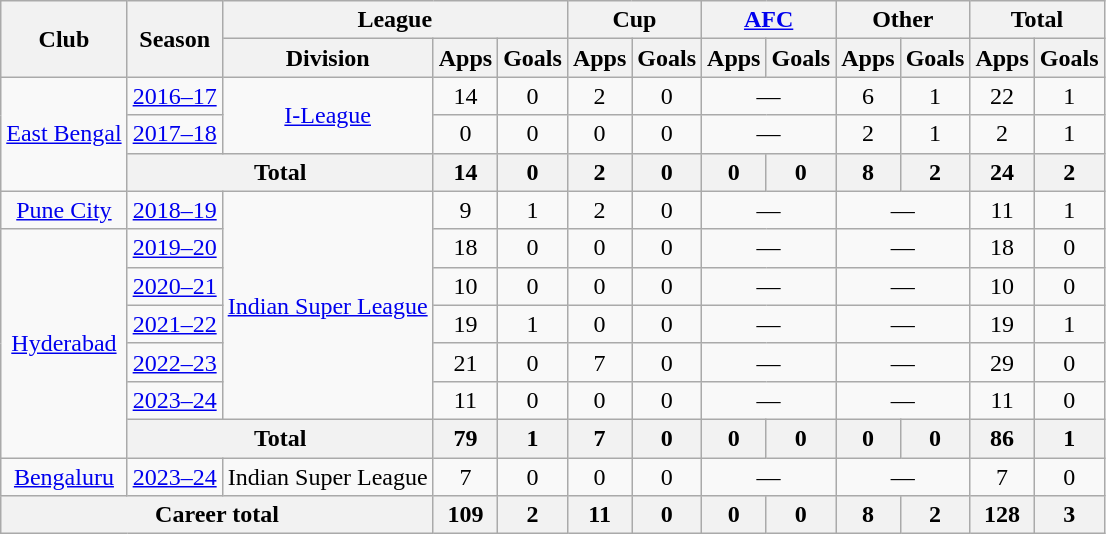<table class="wikitable" style="text-align: center;">
<tr>
<th rowspan="2">Club</th>
<th rowspan="2">Season</th>
<th colspan="3">League</th>
<th colspan="2">Cup</th>
<th colspan="2"><a href='#'>AFC</a></th>
<th colspan="2">Other</th>
<th colspan="2">Total</th>
</tr>
<tr>
<th>Division</th>
<th>Apps</th>
<th>Goals</th>
<th>Apps</th>
<th>Goals</th>
<th>Apps</th>
<th>Goals</th>
<th>Apps</th>
<th>Goals</th>
<th>Apps</th>
<th>Goals</th>
</tr>
<tr>
<td rowspan="3"><a href='#'>East Bengal</a></td>
<td><a href='#'>2016–17</a></td>
<td rowspan="2"><a href='#'>I-League</a></td>
<td>14</td>
<td>0</td>
<td>2</td>
<td>0</td>
<td colspan="2">—</td>
<td>6</td>
<td>1</td>
<td>22</td>
<td>1</td>
</tr>
<tr>
<td><a href='#'>2017–18</a></td>
<td>0</td>
<td>0</td>
<td>0</td>
<td>0</td>
<td colspan="2">—</td>
<td>2</td>
<td>1</td>
<td>2</td>
<td>1</td>
</tr>
<tr>
<th colspan="2">Total</th>
<th>14</th>
<th>0</th>
<th>2</th>
<th>0</th>
<th>0</th>
<th>0</th>
<th>8</th>
<th>2</th>
<th>24</th>
<th>2</th>
</tr>
<tr>
<td><a href='#'>Pune City</a></td>
<td><a href='#'>2018–19</a></td>
<td rowspan="6"><a href='#'>Indian Super League</a></td>
<td>9</td>
<td>1</td>
<td>2</td>
<td>0</td>
<td colspan="2">—</td>
<td colspan="2">—</td>
<td>11</td>
<td>1</td>
</tr>
<tr>
<td rowspan="6"><a href='#'>Hyderabad</a></td>
<td><a href='#'>2019–20</a></td>
<td>18</td>
<td>0</td>
<td>0</td>
<td>0</td>
<td colspan="2">—</td>
<td colspan="2">—</td>
<td>18</td>
<td>0</td>
</tr>
<tr>
<td><a href='#'>2020–21</a></td>
<td>10</td>
<td>0</td>
<td>0</td>
<td>0</td>
<td colspan="2">—</td>
<td colspan="2">—</td>
<td>10</td>
<td>0</td>
</tr>
<tr>
<td><a href='#'>2021–22</a></td>
<td>19</td>
<td>1</td>
<td>0</td>
<td>0</td>
<td colspan="2">—</td>
<td colspan="2">—</td>
<td>19</td>
<td>1</td>
</tr>
<tr>
<td><a href='#'>2022–23</a></td>
<td>21</td>
<td>0</td>
<td>7</td>
<td>0</td>
<td colspan="2">—</td>
<td colspan="2">—</td>
<td>29</td>
<td>0</td>
</tr>
<tr>
<td><a href='#'>2023–24</a></td>
<td>11</td>
<td>0</td>
<td>0</td>
<td>0</td>
<td colspan="2">—</td>
<td colspan="2">—</td>
<td>11</td>
<td>0</td>
</tr>
<tr>
<th colspan="2">Total</th>
<th>79</th>
<th>1</th>
<th>7</th>
<th>0</th>
<th>0</th>
<th>0</th>
<th>0</th>
<th>0</th>
<th>86</th>
<th>1</th>
</tr>
<tr>
<td><a href='#'>Bengaluru</a></td>
<td><a href='#'>2023–24</a></td>
<td>Indian Super League</td>
<td>7</td>
<td>0</td>
<td>0</td>
<td>0</td>
<td colspan="2">—</td>
<td colspan="2">—</td>
<td>7</td>
<td>0</td>
</tr>
<tr>
<th colspan="3">Career total</th>
<th>109</th>
<th>2</th>
<th>11</th>
<th>0</th>
<th>0</th>
<th>0</th>
<th>8</th>
<th>2</th>
<th>128</th>
<th>3</th>
</tr>
</table>
